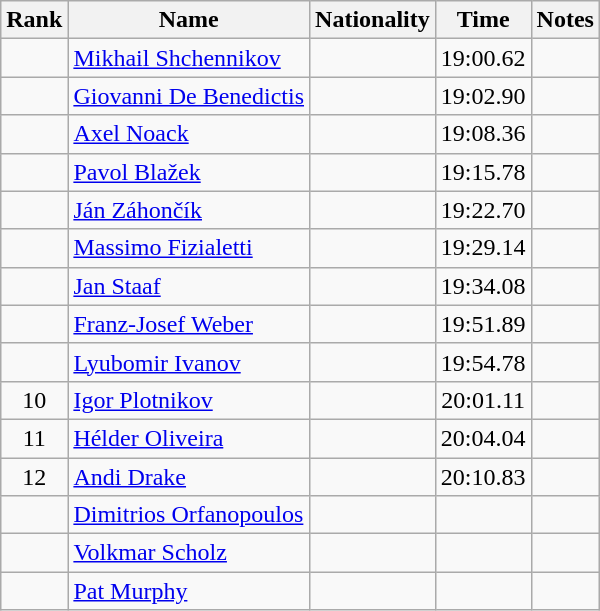<table class="wikitable sortable" style="text-align:center">
<tr>
<th>Rank</th>
<th>Name</th>
<th>Nationality</th>
<th>Time</th>
<th>Notes</th>
</tr>
<tr>
<td></td>
<td align="left"><a href='#'>Mikhail Shchennikov</a></td>
<td align=left></td>
<td>19:00.62</td>
<td></td>
</tr>
<tr>
<td></td>
<td align="left"><a href='#'>Giovanni De Benedictis</a></td>
<td align=left></td>
<td>19:02.90</td>
<td></td>
</tr>
<tr>
<td></td>
<td align="left"><a href='#'>Axel Noack</a></td>
<td align=left></td>
<td>19:08.36</td>
<td></td>
</tr>
<tr>
<td></td>
<td align="left"><a href='#'>Pavol Blažek</a></td>
<td align=left></td>
<td>19:15.78</td>
<td></td>
</tr>
<tr>
<td></td>
<td align="left"><a href='#'>Ján Záhončík</a></td>
<td align=left></td>
<td>19:22.70</td>
<td></td>
</tr>
<tr>
<td></td>
<td align="left"><a href='#'>Massimo Fizialetti</a></td>
<td align=left></td>
<td>19:29.14</td>
<td></td>
</tr>
<tr>
<td></td>
<td align="left"><a href='#'>Jan Staaf</a></td>
<td align=left></td>
<td>19:34.08</td>
<td></td>
</tr>
<tr>
<td></td>
<td align="left"><a href='#'>Franz-Josef Weber</a></td>
<td align=left></td>
<td>19:51.89</td>
<td></td>
</tr>
<tr>
<td></td>
<td align="left"><a href='#'>Lyubomir Ivanov</a></td>
<td align=left></td>
<td>19:54.78</td>
<td></td>
</tr>
<tr>
<td>10</td>
<td align="left"><a href='#'>Igor Plotnikov</a></td>
<td align=left></td>
<td>20:01.11</td>
<td></td>
</tr>
<tr>
<td>11</td>
<td align="left"><a href='#'>Hélder Oliveira</a></td>
<td align=left></td>
<td>20:04.04</td>
<td></td>
</tr>
<tr>
<td>12</td>
<td align="left"><a href='#'>Andi Drake</a></td>
<td align=left></td>
<td>20:10.83</td>
<td></td>
</tr>
<tr>
<td></td>
<td align="left"><a href='#'>Dimitrios Orfanopoulos</a></td>
<td align=left></td>
<td></td>
<td></td>
</tr>
<tr>
<td></td>
<td align="left"><a href='#'>Volkmar Scholz</a></td>
<td align=left></td>
<td></td>
<td></td>
</tr>
<tr>
<td></td>
<td align="left"><a href='#'>Pat Murphy</a></td>
<td align=left></td>
<td></td>
<td></td>
</tr>
</table>
